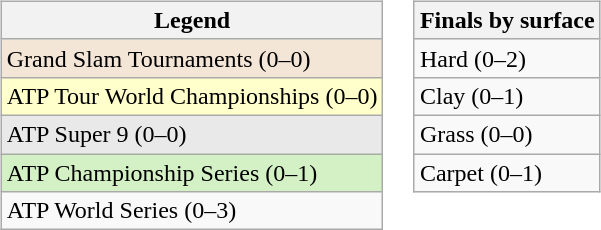<table>
<tr valign=top>
<td><br><table class="wikitable sortable mw-collapsible mw-collapsed">
<tr>
<th>Legend</th>
</tr>
<tr bgcolor="#f3e6d7">
<td>Grand Slam Tournaments (0–0)</td>
</tr>
<tr bgcolor="ffffcc">
<td>ATP Tour World Championships (0–0)</td>
</tr>
<tr bgcolor="#e9e9e9">
<td>ATP Super 9 (0–0)</td>
</tr>
<tr bgcolor=#d4f1c5>
<td>ATP Championship Series (0–1)</td>
</tr>
<tr>
<td>ATP World Series (0–3)</td>
</tr>
</table>
</td>
<td><br><table class="wikitable sortable mw-collapsible mw-collapsed">
<tr>
<th>Finals by surface</th>
</tr>
<tr>
<td>Hard (0–2)</td>
</tr>
<tr>
<td>Clay (0–1)</td>
</tr>
<tr>
<td>Grass (0–0)</td>
</tr>
<tr>
<td>Carpet (0–1)</td>
</tr>
</table>
</td>
</tr>
</table>
